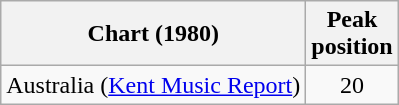<table class="wikitable">
<tr>
<th>Chart (1980)</th>
<th>Peak<br>position</th>
</tr>
<tr>
<td>Australia (<a href='#'>Kent Music Report</a>)</td>
<td align="center">20</td>
</tr>
</table>
